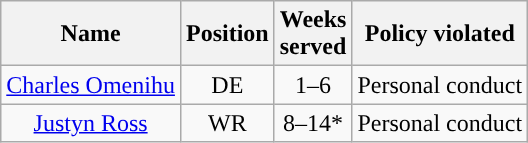<table class="wikitable sortable" style="text-align:center">
<tr>
<th>Name</th>
<th>Position</th>
<th>Weeks<br>served</th>
<th>Policy violated</th>
</tr>
<tr>
<td><a href='#'>Charles Omenihu</a></td>
<td>DE</td>
<td>1–6</td>
<td>Personal conduct</td>
</tr>
<tr>
<td><a href='#'>Justyn Ross</a></td>
<td>WR</td>
<td>8–14*</td>
<td>Personal conduct</td>
</tr>
</table>
